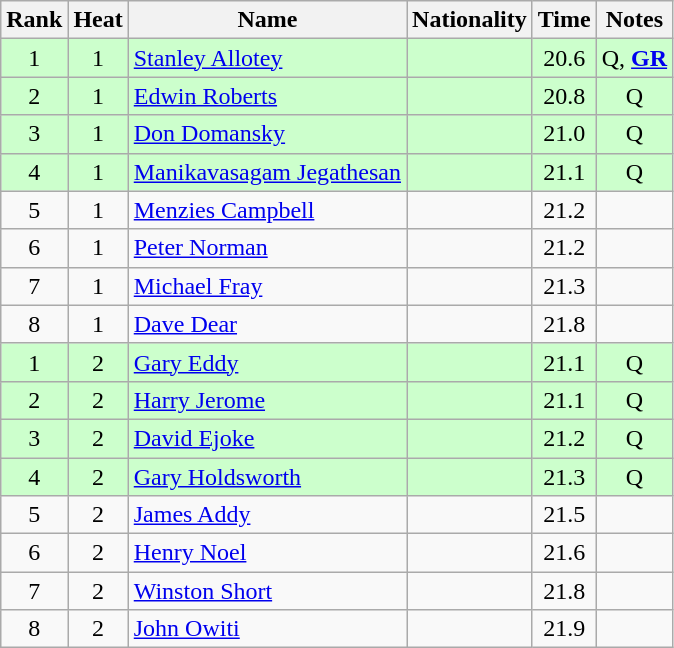<table class="wikitable sortable" style="text-align:center">
<tr>
<th scope="col">Rank</th>
<th scope="col">Heat</th>
<th scope="col">Name</th>
<th scope="col">Nationality</th>
<th scope="col">Time</th>
<th scope="col">Notes</th>
</tr>
<tr bgcolor=ccffcc>
<td>1</td>
<td>1</td>
<td align=left><a href='#'>Stanley Allotey</a></td>
<td align=left></td>
<td>20.6</td>
<td>Q, <strong><a href='#'>GR</a></strong></td>
</tr>
<tr bgcolor=ccffcc>
<td>2</td>
<td>1</td>
<td align=left><a href='#'>Edwin Roberts</a></td>
<td align=left></td>
<td>20.8</td>
<td>Q</td>
</tr>
<tr bgcolor=ccffcc>
<td>3</td>
<td>1</td>
<td align=left><a href='#'>Don Domansky</a></td>
<td align=left></td>
<td>21.0</td>
<td>Q</td>
</tr>
<tr bgcolor=ccffcc>
<td>4</td>
<td>1</td>
<td align=left><a href='#'>Manikavasagam Jegathesan</a></td>
<td align=left></td>
<td>21.1</td>
<td>Q</td>
</tr>
<tr>
<td>5</td>
<td>1</td>
<td align=left><a href='#'>Menzies Campbell</a></td>
<td align=left></td>
<td>21.2</td>
<td></td>
</tr>
<tr>
<td>6</td>
<td>1</td>
<td align=left><a href='#'>Peter Norman</a></td>
<td align=left></td>
<td>21.2</td>
<td></td>
</tr>
<tr>
<td>7</td>
<td>1</td>
<td align=left><a href='#'>Michael Fray</a></td>
<td align=left></td>
<td>21.3</td>
<td></td>
</tr>
<tr>
<td>8</td>
<td>1</td>
<td align=left><a href='#'>Dave Dear</a></td>
<td align=left></td>
<td>21.8</td>
<td></td>
</tr>
<tr bgcolor=ccffcc>
<td>1</td>
<td>2</td>
<td align=left><a href='#'>Gary Eddy</a></td>
<td align=left></td>
<td>21.1</td>
<td>Q</td>
</tr>
<tr bgcolor=ccffcc>
<td>2</td>
<td>2</td>
<td align=left><a href='#'>Harry Jerome</a></td>
<td align=left></td>
<td>21.1</td>
<td>Q</td>
</tr>
<tr bgcolor=ccffcc>
<td>3</td>
<td>2</td>
<td align=left><a href='#'>David Ejoke</a></td>
<td align=left></td>
<td>21.2</td>
<td>Q</td>
</tr>
<tr bgcolor=ccffcc>
<td>4</td>
<td>2</td>
<td align=left><a href='#'>Gary Holdsworth</a></td>
<td align=left></td>
<td>21.3</td>
<td>Q</td>
</tr>
<tr>
<td>5</td>
<td>2</td>
<td align=left><a href='#'>James Addy</a></td>
<td align=left></td>
<td>21.5</td>
<td></td>
</tr>
<tr>
<td>6</td>
<td>2</td>
<td align=left><a href='#'>Henry Noel</a></td>
<td align=left></td>
<td>21.6</td>
<td></td>
</tr>
<tr>
<td>7</td>
<td>2</td>
<td align=left><a href='#'>Winston Short</a></td>
<td align=left></td>
<td>21.8</td>
<td></td>
</tr>
<tr>
<td>8</td>
<td>2</td>
<td align=left><a href='#'>John Owiti</a></td>
<td align=left></td>
<td>21.9</td>
<td></td>
</tr>
</table>
